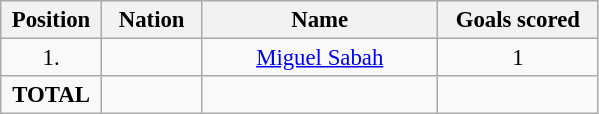<table class="wikitable" style="font-size: 95%; text-align: center;">
<tr>
<th width=60>Position</th>
<th width=60>Nation</th>
<th width=150>Name</th>
<th width=100>Goals scored</th>
</tr>
<tr>
<td>1.</td>
<td></td>
<td><a href='#'>Miguel Sabah</a></td>
<td>1</td>
</tr>
<tr>
<td><strong>TOTAL</strong></td>
<td></td>
<td></td>
<td></td>
</tr>
</table>
